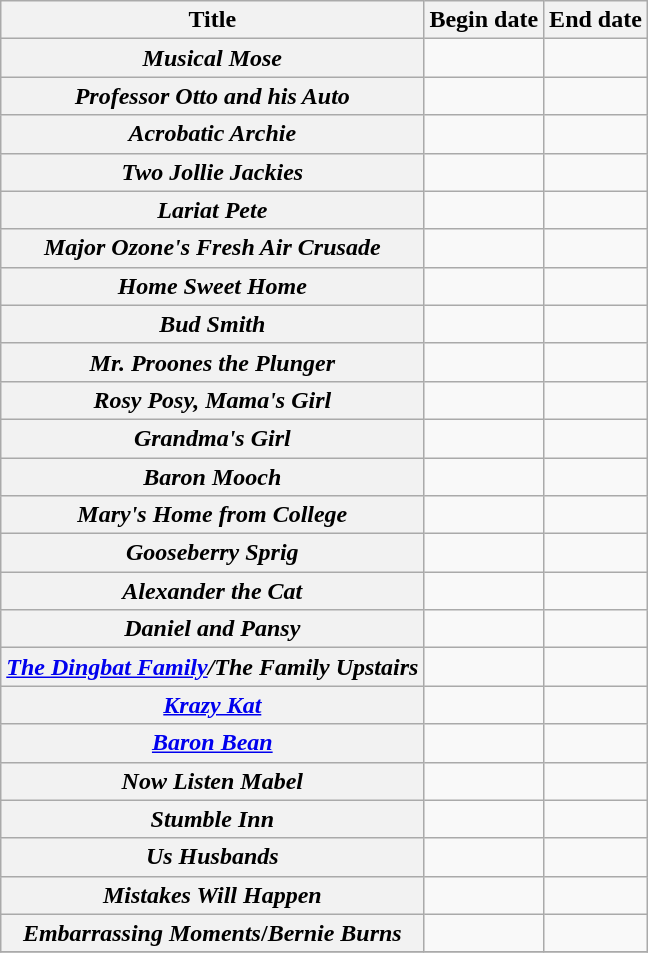<table class="wikitable sortable plainrowheaders">
<tr>
<th scope="col">Title</th>
<th scope="col">Begin date</th>
<th scope="col">End date</th>
</tr>
<tr>
<th scope="row"><em>Musical Mose</em></th>
<td align="right"></td>
<td align="right"></td>
</tr>
<tr>
<th scope="row"><em>Professor Otto and his Auto</em></th>
<td align="right"></td>
<td align="right"></td>
</tr>
<tr>
<th scope="row"><em>Acrobatic Archie</em></th>
<td align="right"></td>
<td align="right"></td>
</tr>
<tr>
<th scope="row"><em>Two Jollie Jackies</em></th>
<td align="right"></td>
<td align="right"></td>
</tr>
<tr>
<th scope="row"><em>Lariat Pete</em></th>
<td align="right"></td>
<td align="right"></td>
</tr>
<tr>
<th scope="row"><em>Major Ozone's Fresh Air Crusade</em></th>
<td align="right"></td>
<td align="right"></td>
</tr>
<tr>
<th scope="row"><em>Home Sweet Home</em></th>
<td align="right"></td>
<td align="right"></td>
</tr>
<tr>
<th scope="row"><em>Bud Smith</em></th>
<td align="right"></td>
<td align="right"></td>
</tr>
<tr>
<th scope="row"><em>Mr. Proones the Plunger</em></th>
<td align="right"></td>
<td align="right"></td>
</tr>
<tr>
<th scope="row"><em>Rosy Posy, Mama's Girl</em></th>
<td align="right"></td>
<td align="right"></td>
</tr>
<tr>
<th scope="row"><em>Grandma's Girl</em></th>
<td align="right"></td>
<td align="right"></td>
</tr>
<tr>
<th scope="row"><em>Baron Mooch</em></th>
<td align="right"></td>
<td align="right"></td>
</tr>
<tr>
<th scope="row"><em>Mary's Home from College</em></th>
<td align="right"></td>
<td align="right"></td>
</tr>
<tr>
<th scope="row"><em>Gooseberry Sprig</em></th>
<td align="right"></td>
<td align="right"></td>
</tr>
<tr>
<th scope="row"><em>Alexander the Cat</em></th>
<td align="right"></td>
<td align="right"></td>
</tr>
<tr>
<th scope="row"><em>Daniel and Pansy</em></th>
<td align="right"></td>
<td align="right"></td>
</tr>
<tr>
<th scope="row"><em><a href='#'>The Dingbat Family</a>/The Family Upstairs</em></th>
<td align="right"></td>
<td align="right"></td>
</tr>
<tr>
<th scope="row"><em><a href='#'>Krazy Kat</a></em></th>
<td align="right"></td>
<td align="right"></td>
</tr>
<tr>
<th scope="row"><em><a href='#'>Baron Bean</a></em></th>
<td align="right"></td>
<td align="right"></td>
</tr>
<tr>
<th scope="row"><em>Now Listen Mabel</em></th>
<td align="right"></td>
<td align="right"></td>
</tr>
<tr>
<th scope="row"><em>Stumble Inn</em></th>
<td align="right"></td>
<td align="right"></td>
</tr>
<tr>
<th scope="row"><em>Us Husbands</em></th>
<td align="right"></td>
<td align="right"></td>
</tr>
<tr>
<th scope="row"><em>Mistakes Will Happen</em></th>
<td align="right"></td>
<td align="right"></td>
</tr>
<tr>
<th scope="row"><em>Embarrassing Moments</em>/<em>Bernie Burns</em></th>
<td align="right"></td>
<td align="right"></td>
</tr>
<tr>
</tr>
</table>
